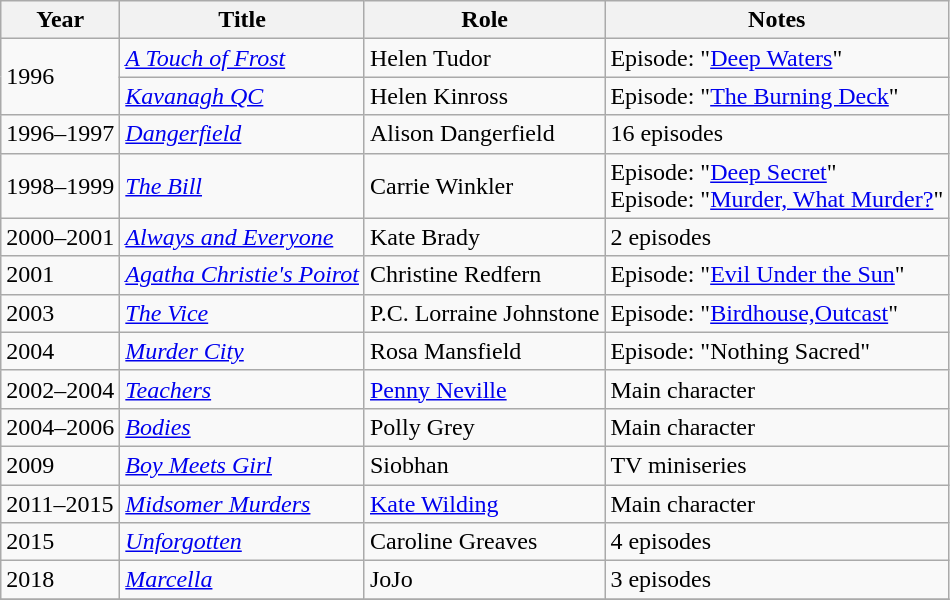<table class="wikitable sortable">
<tr>
<th>Year</th>
<th>Title</th>
<th>Role</th>
<th class="unsortable">Notes</th>
</tr>
<tr>
<td rowspan=2>1996</td>
<td><em><a href='#'>A Touch of Frost</a></em></td>
<td>Helen Tudor</td>
<td>Episode: "<a href='#'>Deep Waters</a>"</td>
</tr>
<tr>
<td><em><a href='#'>Kavanagh QC</a></em></td>
<td>Helen Kinross</td>
<td>Episode: "<a href='#'>The Burning Deck</a>"</td>
</tr>
<tr>
<td>1996–1997</td>
<td><em><a href='#'>Dangerfield</a></em></td>
<td>Alison Dangerfield</td>
<td>16 episodes</td>
</tr>
<tr>
<td>1998–1999</td>
<td><em><a href='#'>The Bill</a></em></td>
<td>Carrie Winkler</td>
<td>Episode: "<a href='#'>Deep Secret</a>"<br>Episode: "<a href='#'>Murder, What Murder?</a>"</td>
</tr>
<tr>
<td>2000–2001</td>
<td><em><a href='#'>Always and Everyone</a></em></td>
<td>Kate Brady</td>
<td>2 episodes</td>
</tr>
<tr>
<td>2001</td>
<td><em><a href='#'>Agatha Christie's Poirot</a></em></td>
<td>Christine Redfern</td>
<td>Episode: "<a href='#'>Evil Under the Sun</a>"</td>
</tr>
<tr>
<td>2003</td>
<td><em><a href='#'>The Vice</a></em></td>
<td>P.C. Lorraine Johnstone</td>
<td>Episode: "<a href='#'>Birdhouse,Outcast</a>"</td>
</tr>
<tr>
<td>2004</td>
<td><em><a href='#'>Murder City</a></em></td>
<td>Rosa Mansfield</td>
<td>Episode: "Nothing Sacred"</td>
</tr>
<tr>
<td>2002–2004</td>
<td><em><a href='#'>Teachers</a></em></td>
<td><a href='#'>Penny Neville</a></td>
<td>Main character</td>
</tr>
<tr>
<td>2004–2006</td>
<td><em><a href='#'>Bodies</a></em></td>
<td>Polly Grey</td>
<td>Main character</td>
</tr>
<tr>
<td>2009</td>
<td><em><a href='#'>Boy Meets Girl</a></em></td>
<td>Siobhan</td>
<td>TV miniseries</td>
</tr>
<tr>
<td>2011–2015</td>
<td><em><a href='#'>Midsomer Murders</a></em></td>
<td><a href='#'>Kate Wilding</a></td>
<td>Main character</td>
</tr>
<tr>
<td>2015</td>
<td><em><a href='#'>Unforgotten</a></em></td>
<td>Caroline Greaves</td>
<td>4 episodes</td>
</tr>
<tr>
<td>2018</td>
<td><em><a href='#'>Marcella</a></em></td>
<td>JoJo</td>
<td>3 episodes</td>
</tr>
<tr>
</tr>
</table>
